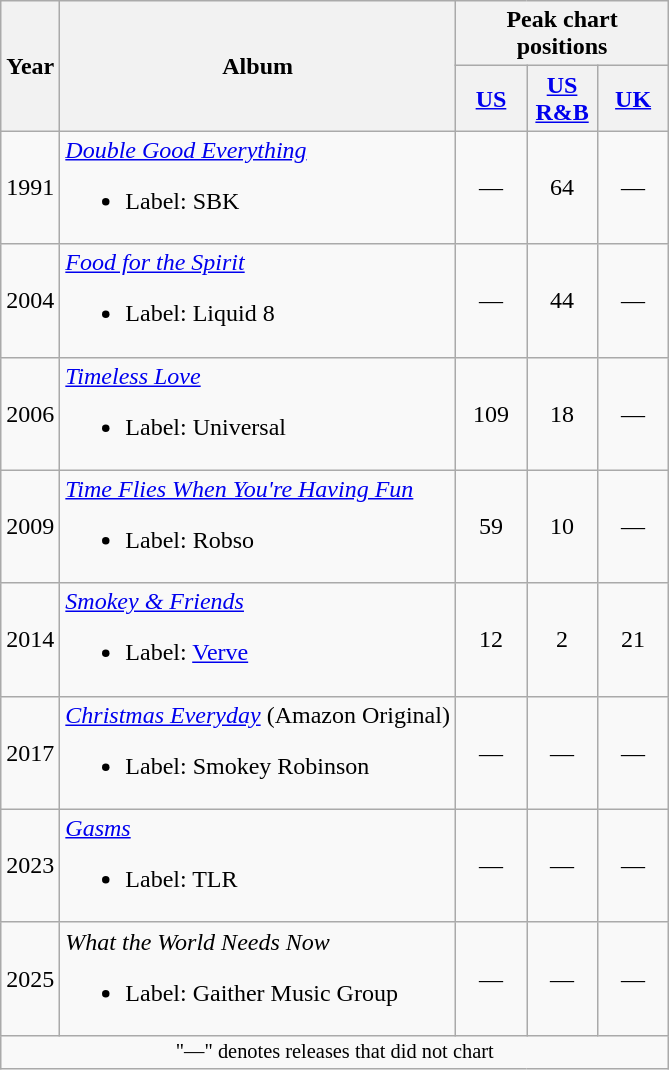<table class="wikitable">
<tr>
<th rowspan="2">Year</th>
<th rowspan="2">Album</th>
<th colspan="3">Peak chart positions</th>
</tr>
<tr>
<th style="width:40px;"><a href='#'>US</a><br></th>
<th style="width:40px;"><a href='#'>US<br>R&B</a><br></th>
<th style="width:40px;"><a href='#'>UK</a><br></th>
</tr>
<tr>
<td>1991</td>
<td><em><a href='#'>Double Good Everything</a></em><br><ul><li>Label: SBK</li></ul></td>
<td align="center">—</td>
<td align="center">64</td>
<td align="center">—</td>
</tr>
<tr>
<td>2004</td>
<td><em><a href='#'>Food for the Spirit</a></em><br><ul><li>Label: Liquid 8</li></ul></td>
<td align="center">—</td>
<td align="center">44</td>
<td align="center">—</td>
</tr>
<tr>
<td>2006</td>
<td><em><a href='#'>Timeless Love</a></em><br><ul><li>Label: Universal</li></ul></td>
<td align="center">109</td>
<td align="center">18</td>
<td align="center">—</td>
</tr>
<tr>
<td>2009</td>
<td><em><a href='#'>Time Flies When You're Having Fun</a></em><br><ul><li>Label: Robso</li></ul></td>
<td align="center">59</td>
<td align="center">10</td>
<td align="center">—</td>
</tr>
<tr>
<td>2014</td>
<td><em><a href='#'>Smokey & Friends</a></em><br><ul><li>Label: <a href='#'>Verve</a></li></ul></td>
<td align="center">12</td>
<td align="center">2</td>
<td align="center">21</td>
</tr>
<tr>
<td>2017</td>
<td><em><a href='#'>Christmas Everyday</a></em> (Amazon Original)<br><ul><li>Label: Smokey Robinson</li></ul></td>
<td align="center">—</td>
<td align="center">—</td>
<td align="center">—</td>
</tr>
<tr>
<td>2023</td>
<td><em><a href='#'>Gasms</a></em><br><ul><li>Label: TLR</li></ul></td>
<td align="center">—</td>
<td align="center">—</td>
<td align="center">—</td>
</tr>
<tr>
<td>2025</td>
<td><em>What the World Needs Now</em><br><ul><li>Label: Gaither Music Group</li></ul></td>
<td align="center">—</td>
<td align="center">—</td>
<td align="center">—</td>
</tr>
<tr>
<td align="center" colspan="6" style="font-size:85%">"—" denotes releases that did not chart</td>
</tr>
</table>
